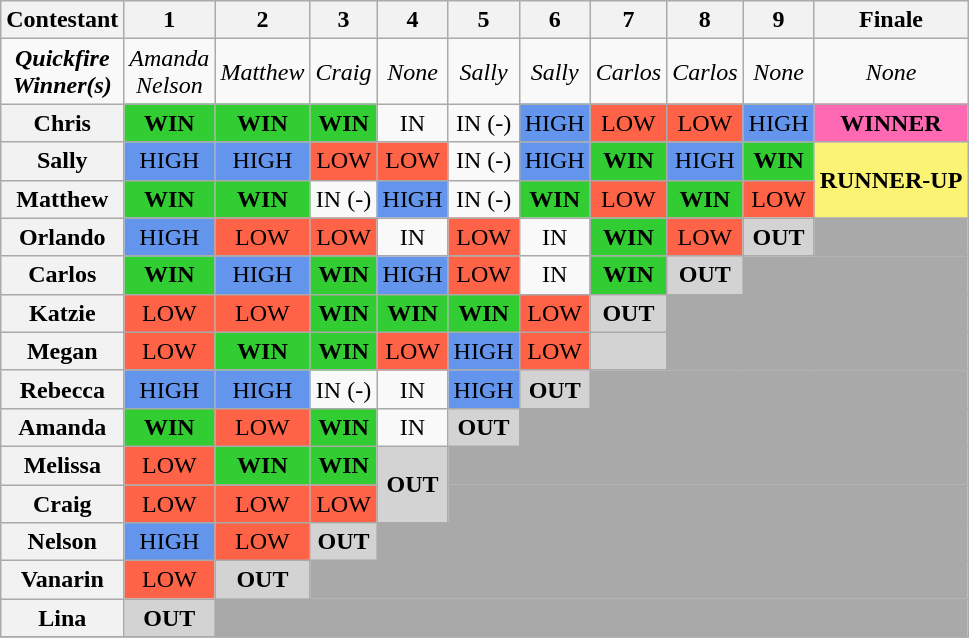<table class="wikitable" style="text-align:center" align="center">
<tr>
<th>Contestant</th>
<th>1</th>
<th>2</th>
<th>3</th>
<th>4</th>
<th>5</th>
<th>6</th>
<th>7</th>
<th>8</th>
<th>9</th>
<th>Finale</th>
</tr>
<tr>
<td><strong><em>Quickfire<br>Winner(s)</em></strong></td>
<td><em>Amanda<br>Nelson</em></td>
<td><em>Matthew</em></td>
<td><em>Craig</em></td>
<td><em>None</em></td>
<td><em>Sally</em></td>
<td><em>Sally</em></td>
<td><em>Carlos</em></td>
<td><em>Carlos</em></td>
<td><em>None</em></td>
<td><em>None</em></td>
</tr>
<tr>
<th>Chris</th>
<td style="background:limegreen;"><strong>WIN</strong></td>
<td style="background:limegreen;"><strong>WIN</strong></td>
<td style="background:limegreen;"><strong>WIN</strong></td>
<td>IN</td>
<td>IN (-)</td>
<td style="background:cornflowerblue;">HIGH</td>
<td style="background:tomato;">LOW</td>
<td style="background:tomato;">LOW</td>
<td style="background:cornflowerblue;">HIGH</td>
<td style="background:hotpink;"><strong>WINNER</strong></td>
</tr>
<tr>
<th>Sally</th>
<td style="background:cornflowerblue;">HIGH</td>
<td style="background:cornflowerblue;">HIGH</td>
<td style="background:tomato;">LOW</td>
<td style="background:tomato;">LOW</td>
<td>IN (-)</td>
<td style="background:cornflowerblue;">HIGH</td>
<td style="background:limegreen;"><strong>WIN</strong></td>
<td style="background:cornflowerblue;">HIGH</td>
<td style="background:limegreen;"><strong>WIN</strong></td>
<td rowspan=2 style="background:#FBF373;"><strong>RUNNER-UP</strong></td>
</tr>
<tr>
<th>Matthew</th>
<td style="background:limegreen;"><strong>WIN</strong></td>
<td style="background:limegreen;"><strong>WIN</strong></td>
<td>IN (-)</td>
<td style="background:cornflowerblue;">HIGH</td>
<td>IN (-)</td>
<td style="background:limegreen;"><strong>WIN</strong></td>
<td style="background:tomato;">LOW</td>
<td style="background:limegreen;"><strong>WIN</strong></td>
<td style="background:tomato;">LOW</td>
</tr>
<tr>
<th>Orlando</th>
<td style="background:cornflowerblue;">HIGH</td>
<td style="background:tomato;">LOW</td>
<td style="background:tomato;">LOW</td>
<td>IN</td>
<td style="background:tomato;">LOW</td>
<td>IN</td>
<td style="background:limegreen;"><strong>WIN</strong></td>
<td style="background:tomato;">LOW</td>
<td style="background:lightgrey;"><strong>OUT</strong></td>
<td colspan=1 bgcolor=darkgray></td>
</tr>
<tr>
<th>Carlos</th>
<td style="background:limegreen;"><strong>WIN</strong></td>
<td style="background:cornflowerblue;">HIGH</td>
<td style="background:limegreen;"><strong>WIN</strong></td>
<td style="background:cornflowerblue;">HIGH</td>
<td style="background:tomato;">LOW</td>
<td>IN</td>
<td style="background:limegreen;"><strong>WIN</strong></td>
<td style="background:lightgrey;"><strong>OUT</strong></td>
<td colspan=2 bgcolor=darkgray></td>
</tr>
<tr>
<th>Katzie</th>
<td style="background:tomato;">LOW</td>
<td style="background:tomato;">LOW</td>
<td style="background:limegreen;"><strong>WIN</strong></td>
<td style="background:limegreen;"><strong>WIN</strong></td>
<td style="background:limegreen;"><strong>WIN</strong></td>
<td style="background:tomato;">LOW</td>
<td style="background:lightgrey;"><strong>OUT</strong></td>
<td colspan=3 bgcolor=darkgray></td>
</tr>
<tr>
<th>Megan</th>
<td style="background:tomato;">LOW</td>
<td style="background:limegreen;"><strong>WIN</strong></td>
<td style="background:limegreen;"><strong>WIN</strong></td>
<td style="background:tomato;">LOW</td>
<td style="background:cornflowerblue;">HIGH</td>
<td style="background:tomato;">LOW</td>
<td bgcolor="lightgrey"></td>
<td colspan=3 bgcolor=darkgray></td>
</tr>
<tr>
<th>Rebecca</th>
<td style="background:cornflowerblue;">HIGH</td>
<td style="background:cornflowerblue;">HIGH</td>
<td>IN (-)</td>
<td>IN</td>
<td style="background:cornflowerblue;">HIGH</td>
<td style="background:lightgrey;"><strong>OUT</strong></td>
<td colspan=4 bgcolor=darkgray></td>
</tr>
<tr>
<th>Amanda</th>
<td style="background:limegreen;"><strong>WIN</strong></td>
<td style="background:tomato;">LOW</td>
<td style="background:limegreen;"><strong>WIN</strong></td>
<td>IN</td>
<td style="background:lightgrey;"><strong>OUT</strong></td>
<td colspan=5 bgcolor=darkgray></td>
</tr>
<tr>
<th>Melissa</th>
<td style="background:tomato;">LOW</td>
<td style="background:limegreen;"><strong>WIN</strong></td>
<td style="background:limegreen;"><strong>WIN</strong></td>
<td rowspan=2 style="background:lightgrey;"><strong>OUT</strong></td>
<td colspan=6 bgcolor=darkgray></td>
</tr>
<tr>
<th>Craig</th>
<td style="background:tomato;">LOW</td>
<td style="background:tomato;">LOW</td>
<td style="background:tomato;">LOW</td>
<td colspan=6 bgcolor=darkgray></td>
</tr>
<tr>
<th>Nelson</th>
<td style="background:cornflowerblue;">HIGH</td>
<td style="background:tomato;">LOW</td>
<td style="background:lightgrey;"><strong>OUT</strong></td>
<td colspan=7 bgcolor=darkgray></td>
</tr>
<tr>
<th>Vanarin</th>
<td style="background:tomato;">LOW</td>
<td style="background:lightgrey;"><strong>OUT</strong></td>
<td colspan=8 bgcolor=darkgray></td>
</tr>
<tr>
<th>Lina</th>
<td style="background:lightgrey;"><strong>OUT</strong></td>
<td colspan=9 bgcolor=darkgray></td>
</tr>
<tr>
</tr>
</table>
